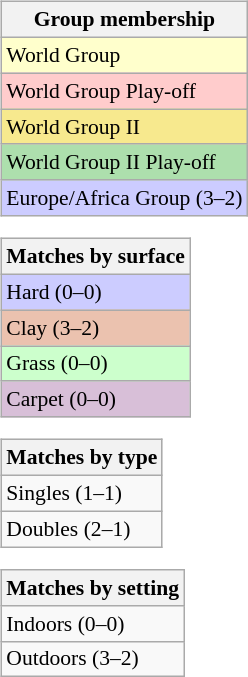<table>
<tr valign=top>
<td><br><table class=wikitable style="font-size:90%">
<tr>
<th>Group membership</th>
</tr>
<tr style="background:#ffffcc;">
<td>World Group</td>
</tr>
<tr style="background:#ffcccc;">
<td>World Group Play-off</td>
</tr>
<tr style="background:#F7E98E;">
<td>World Group II</td>
</tr>
<tr style="background:#ADDFAD;">
<td>World Group II Play-off</td>
</tr>
<tr style="background:#CCCCFF;">
<td>Europe/Africa Group (3–2)</td>
</tr>
</table>
<table class=wikitable style="font-size:90%">
<tr>
<th>Matches by surface</th>
</tr>
<tr style="background:#ccf;">
<td>Hard (0–0)</td>
</tr>
<tr style="background:#ebc2af;">
<td>Clay (3–2)</td>
</tr>
<tr style="background:#cfc;">
<td>Grass (0–0)</td>
</tr>
<tr style="background:thistle;">
<td>Carpet (0–0)</td>
</tr>
</table>
<table class=wikitable style="font-size:90%">
<tr>
<th>Matches by type</th>
</tr>
<tr>
<td>Singles (1–1)</td>
</tr>
<tr>
<td>Doubles (2–1)</td>
</tr>
</table>
<table class=wikitable style="font-size:90%">
<tr>
<th>Matches by setting</th>
</tr>
<tr>
<td>Indoors (0–0)</td>
</tr>
<tr>
<td>Outdoors (3–2)</td>
</tr>
</table>
</td>
</tr>
</table>
